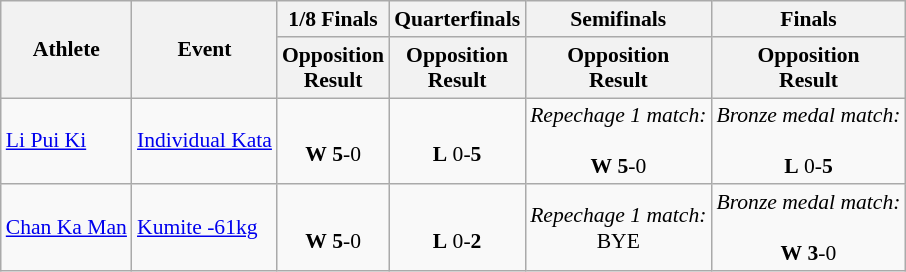<table class=wikitable style="font-size:90%">
<tr>
<th rowspan=2>Athlete</th>
<th rowspan=2>Event</th>
<th>1/8 Finals</th>
<th>Quarterfinals</th>
<th>Semifinals</th>
<th>Finals</th>
</tr>
<tr>
<th>Opposition<br>Result</th>
<th>Opposition<br>Result</th>
<th>Opposition<br>Result</th>
<th>Opposition<br>Result</th>
</tr>
<tr>
<td><a href='#'>Li Pui Ki</a></td>
<td><a href='#'>Individual Kata</a></td>
<td align=center><br><strong>W</strong> <strong>5</strong>-0</td>
<td align=center><br><strong>L</strong> 0-<strong>5</strong></td>
<td align=center><em>Repechage 1 match:</em><br><br><strong>W</strong> <strong>5</strong>-0</td>
<td align=center><em>Bronze medal match:</em><br><br><strong>L</strong> 0-<strong>5</strong></td>
</tr>
<tr>
<td><a href='#'>Chan Ka Man</a></td>
<td><a href='#'>Kumite -61kg</a></td>
<td align=center><br><strong>W</strong> <strong>5</strong>-0</td>
<td align=center><br><strong>L</strong> 0-<strong>2</strong></td>
<td align=center><em>Repechage 1 match:</em><br>BYE</td>
<td align=center><em>Bronze medal match:</em><br><br><strong>W</strong> <strong>3</strong>-0<br></td>
</tr>
</table>
